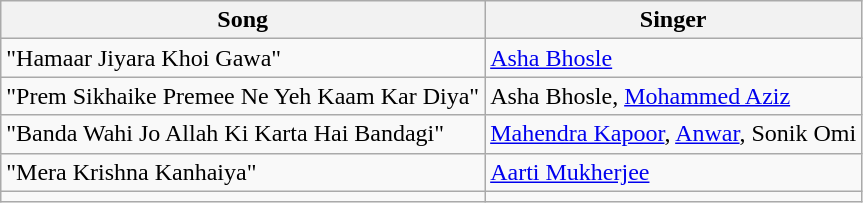<table class="wikitable">
<tr>
<th>Song</th>
<th>Singer</th>
</tr>
<tr>
<td>"Hamaar Jiyara Khoi Gawa"</td>
<td><a href='#'>Asha Bhosle</a></td>
</tr>
<tr>
<td>"Prem Sikhaike Premee Ne Yeh Kaam Kar Diya"</td>
<td>Asha Bhosle, <a href='#'>Mohammed Aziz</a></td>
</tr>
<tr>
<td>"Banda Wahi Jo Allah Ki Karta Hai Bandagi"</td>
<td><a href='#'>Mahendra Kapoor</a>, <a href='#'>Anwar</a>, Sonik Omi</td>
</tr>
<tr>
<td>"Mera Krishna Kanhaiya"</td>
<td><a href='#'>Aarti Mukherjee</a></td>
</tr>
<tr>
<td></td>
</tr>
</table>
